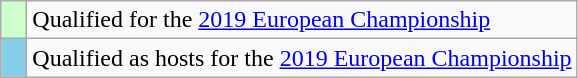<table class="wikitable" style="text-align:left;">
<tr>
<td width=10px bgcolor=#ccffcc></td>
<td>Qualified for the <a href='#'>2019 European Championship</a></td>
</tr>
<tr>
<td width=10px bgcolor=#87ceeb></td>
<td>Qualified as hosts for the <a href='#'>2019 European Championship</a></td>
</tr>
</table>
